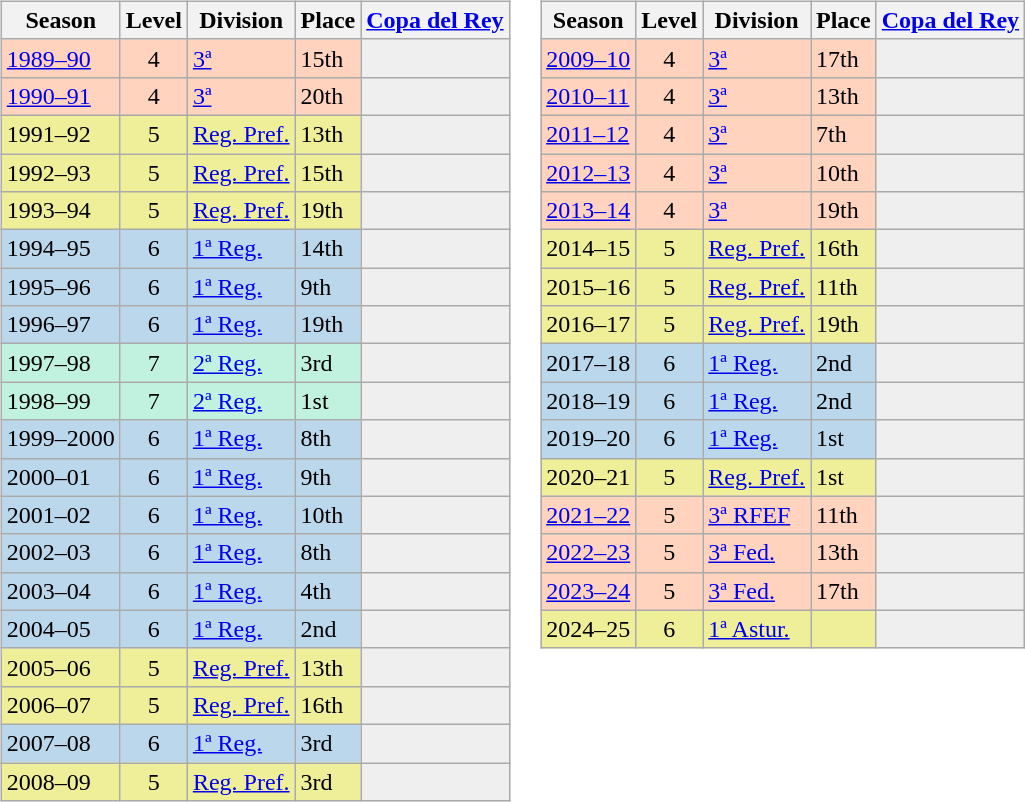<table>
<tr>
<td valign="top" width=51%><br><table class="wikitable">
<tr style="background:#f0f6fa;">
<th>Season</th>
<th>Level</th>
<th>Division</th>
<th>Place</th>
<th><a href='#'>Copa del Rey</a></th>
</tr>
<tr>
<td style="background:#FFD3BD;"><a href='#'>1989–90</a></td>
<td style="background:#FFD3BD;" align="center">4</td>
<td style="background:#FFD3BD;"><a href='#'>3ª</a></td>
<td style="background:#FFD3BD;">15th</td>
<td style="background:#efefef;"></td>
</tr>
<tr>
<td style="background:#FFD3BD;"><a href='#'>1990–91</a></td>
<td style="background:#FFD3BD;" align="center">4</td>
<td style="background:#FFD3BD;"><a href='#'>3ª</a></td>
<td style="background:#FFD3BD;">20th</td>
<td style="background:#efefef;"></td>
</tr>
<tr>
<td style="background:#EFEF99;">1991–92</td>
<td style="background:#EFEF99;" align="center">5</td>
<td style="background:#EFEF99;"><a href='#'>Reg. Pref.</a></td>
<td style="background:#EFEF99;">13th</td>
<th style="background:#efefef;"></th>
</tr>
<tr>
<td style="background:#EFEF99;">1992–93</td>
<td style="background:#EFEF99;" align="center">5</td>
<td style="background:#EFEF99;"><a href='#'>Reg. Pref.</a></td>
<td style="background:#EFEF99;">15th</td>
<th style="background:#efefef;"></th>
</tr>
<tr>
<td style="background:#EFEF99;">1993–94</td>
<td style="background:#EFEF99;" align="center">5</td>
<td style="background:#EFEF99;"><a href='#'>Reg. Pref.</a></td>
<td style="background:#EFEF99;">19th</td>
<th style="background:#efefef;"></th>
</tr>
<tr>
<td style="background:#BBD7EC;">1994–95</td>
<td style="background:#BBD7EC;" align="center">6</td>
<td style="background:#BBD7EC;"><a href='#'>1ª Reg.</a></td>
<td style="background:#BBD7EC;">14th</td>
<th style="background:#efefef;"></th>
</tr>
<tr>
<td style="background:#BBD7EC;">1995–96</td>
<td style="background:#BBD7EC;" align="center">6</td>
<td style="background:#BBD7EC;"><a href='#'>1ª Reg.</a></td>
<td style="background:#BBD7EC;">9th</td>
<th style="background:#efefef;"></th>
</tr>
<tr>
<td style="background:#BBD7EC;">1996–97</td>
<td style="background:#BBD7EC;" align="center">6</td>
<td style="background:#BBD7EC;"><a href='#'>1ª Reg.</a></td>
<td style="background:#BBD7EC;">19th</td>
<th style="background:#efefef;"></th>
</tr>
<tr>
<td style="background:#C0F2DF;">1997–98</td>
<td style="background:#C0F2DF;" align="center">7</td>
<td style="background:#C0F2DF;"><a href='#'>2ª Reg.</a></td>
<td style="background:#C0F2DF;">3rd</td>
<th style="background:#efefef;"></th>
</tr>
<tr>
<td style="background:#C0F2DF;">1998–99</td>
<td style="background:#C0F2DF;" align="center">7</td>
<td style="background:#C0F2DF;"><a href='#'>2ª Reg.</a></td>
<td style="background:#C0F2DF;">1st</td>
<th style="background:#efefef;"></th>
</tr>
<tr>
<td style="background:#BBD7EC;">1999–2000</td>
<td style="background:#BBD7EC;" align="center">6</td>
<td style="background:#BBD7EC;"><a href='#'>1ª Reg.</a></td>
<td style="background:#BBD7EC;">8th</td>
<th style="background:#efefef;"></th>
</tr>
<tr>
<td style="background:#BBD7EC;">2000–01</td>
<td style="background:#BBD7EC;" align="center">6</td>
<td style="background:#BBD7EC;"><a href='#'>1ª Reg.</a></td>
<td style="background:#BBD7EC;">9th</td>
<th style="background:#efefef;"></th>
</tr>
<tr>
<td style="background:#BBD7EC;">2001–02</td>
<td style="background:#BBD7EC;" align="center">6</td>
<td style="background:#BBD7EC;"><a href='#'>1ª Reg.</a></td>
<td style="background:#BBD7EC;">10th</td>
<th style="background:#efefef;"></th>
</tr>
<tr>
<td style="background:#BBD7EC;">2002–03</td>
<td style="background:#BBD7EC;" align="center">6</td>
<td style="background:#BBD7EC;"><a href='#'>1ª Reg.</a></td>
<td style="background:#BBD7EC;">8th</td>
<th style="background:#efefef;"></th>
</tr>
<tr>
<td style="background:#BBD7EC;">2003–04</td>
<td style="background:#BBD7EC;" align="center">6</td>
<td style="background:#BBD7EC;"><a href='#'>1ª Reg.</a></td>
<td style="background:#BBD7EC;">4th</td>
<th style="background:#efefef;"></th>
</tr>
<tr>
<td style="background:#BBD7EC;">2004–05</td>
<td style="background:#BBD7EC;" align="center">6</td>
<td style="background:#BBD7EC;"><a href='#'>1ª Reg.</a></td>
<td style="background:#BBD7EC;">2nd</td>
<th style="background:#efefef;"></th>
</tr>
<tr>
<td style="background:#EFEF99;">2005–06</td>
<td style="background:#EFEF99;" align="center">5</td>
<td style="background:#EFEF99;"><a href='#'>Reg. Pref.</a></td>
<td style="background:#EFEF99;">13th</td>
<th style="background:#efefef;"></th>
</tr>
<tr>
<td style="background:#EFEF99;">2006–07</td>
<td style="background:#EFEF99;" align="center">5</td>
<td style="background:#EFEF99;"><a href='#'>Reg. Pref.</a></td>
<td style="background:#EFEF99;">16th</td>
<th style="background:#efefef;"></th>
</tr>
<tr>
<td style="background:#BBD7EC;">2007–08</td>
<td style="background:#BBD7EC;" align="center">6</td>
<td style="background:#BBD7EC;"><a href='#'>1ª Reg.</a></td>
<td style="background:#BBD7EC;">3rd</td>
<th style="background:#efefef;"></th>
</tr>
<tr>
<td style="background:#EFEF99;">2008–09</td>
<td style="background:#EFEF99;" align="center">5</td>
<td style="background:#EFEF99;"><a href='#'>Reg. Pref.</a></td>
<td style="background:#EFEF99;">3rd</td>
<th style="background:#efefef;"></th>
</tr>
</table>
</td>
<td valign="top" width=51%><br><table class="wikitable">
<tr style="background:#f0f6fa;">
<th>Season</th>
<th>Level</th>
<th>Division</th>
<th>Place</th>
<th><a href='#'>Copa del Rey</a></th>
</tr>
<tr>
<td style="background:#FFD3BD;"><a href='#'>2009–10</a></td>
<td style="background:#FFD3BD;" align="center">4</td>
<td style="background:#FFD3BD;"><a href='#'>3ª</a></td>
<td style="background:#FFD3BD;">17th</td>
<td style="background:#efefef;"></td>
</tr>
<tr>
<td style="background:#FFD3BD;"><a href='#'>2010–11</a></td>
<td style="background:#FFD3BD;" align="center">4</td>
<td style="background:#FFD3BD;"><a href='#'>3ª</a></td>
<td style="background:#FFD3BD;">13th</td>
<td style="background:#efefef;"></td>
</tr>
<tr>
<td style="background:#FFD3BD;"><a href='#'>2011–12</a></td>
<td style="background:#FFD3BD;" align="center">4</td>
<td style="background:#FFD3BD;"><a href='#'>3ª</a></td>
<td style="background:#FFD3BD;">7th</td>
<td style="background:#efefef;"></td>
</tr>
<tr>
<td style="background:#FFD3BD;"><a href='#'>2012–13</a></td>
<td style="background:#FFD3BD;" align="center">4</td>
<td style="background:#FFD3BD;"><a href='#'>3ª</a></td>
<td style="background:#FFD3BD;">10th</td>
<td style="background:#efefef;"></td>
</tr>
<tr>
<td style="background:#FFD3BD;"><a href='#'>2013–14</a></td>
<td style="background:#FFD3BD;" align="center">4</td>
<td style="background:#FFD3BD;"><a href='#'>3ª</a></td>
<td style="background:#FFD3BD;">19th</td>
<td style="background:#efefef;"></td>
</tr>
<tr>
<td style="background:#EFEF99;">2014–15</td>
<td style="background:#EFEF99;" align="center">5</td>
<td style="background:#EFEF99;"><a href='#'>Reg. Pref.</a></td>
<td style="background:#EFEF99;">16th</td>
<th style="background:#efefef;"></th>
</tr>
<tr>
<td style="background:#EFEF99;">2015–16</td>
<td style="background:#EFEF99;" align="center">5</td>
<td style="background:#EFEF99;"><a href='#'>Reg. Pref.</a></td>
<td style="background:#EFEF99;">11th</td>
<th style="background:#efefef;"></th>
</tr>
<tr>
<td style="background:#EFEF99;">2016–17</td>
<td style="background:#EFEF99;" align="center">5</td>
<td style="background:#EFEF99;"><a href='#'>Reg. Pref.</a></td>
<td style="background:#EFEF99;">19th</td>
<th style="background:#efefef;"></th>
</tr>
<tr>
<td style="background:#BBD7EC;">2017–18</td>
<td style="background:#BBD7EC;" align="center">6</td>
<td style="background:#BBD7EC;"><a href='#'>1ª Reg.</a></td>
<td style="background:#BBD7EC;">2nd</td>
<th style="background:#efefef;"></th>
</tr>
<tr>
<td style="background:#BBD7EC;">2018–19</td>
<td style="background:#BBD7EC;" align="center">6</td>
<td style="background:#BBD7EC;"><a href='#'>1ª Reg.</a></td>
<td style="background:#BBD7EC;">2nd</td>
<th style="background:#efefef;"></th>
</tr>
<tr>
<td style="background:#BBD7EC;">2019–20</td>
<td style="background:#BBD7EC;" align="center">6</td>
<td style="background:#BBD7EC;"><a href='#'>1ª Reg.</a></td>
<td style="background:#BBD7EC;">1st</td>
<th style="background:#efefef;"></th>
</tr>
<tr>
<td style="background:#EFEF99;">2020–21</td>
<td style="background:#EFEF99;" align="center">5</td>
<td style="background:#EFEF99;"><a href='#'>Reg. Pref.</a></td>
<td style="background:#EFEF99;">1st</td>
<th style="background:#efefef;"></th>
</tr>
<tr>
<td style="background:#FFD3BD;"><a href='#'>2021–22</a></td>
<td style="background:#FFD3BD;" align="center">5</td>
<td style="background:#FFD3BD;"><a href='#'>3ª RFEF</a></td>
<td style="background:#FFD3BD;">11th</td>
<th style="background:#efefef;"></th>
</tr>
<tr>
<td style="background:#FFD3BD;"><a href='#'>2022–23</a></td>
<td style="background:#FFD3BD;" align="center">5</td>
<td style="background:#FFD3BD;"><a href='#'>3ª Fed.</a></td>
<td style="background:#FFD3BD;">13th</td>
<th style="background:#efefef;"></th>
</tr>
<tr>
<td style="background:#FFD3BD;"><a href='#'>2023–24</a></td>
<td style="background:#FFD3BD;" align="center">5</td>
<td style="background:#FFD3BD;"><a href='#'>3ª Fed.</a></td>
<td style="background:#FFD3BD;">17th</td>
<th style="background:#efefef;"></th>
</tr>
<tr>
<td style="background:#EFEF99;">2024–25</td>
<td style="background:#EFEF99;" align="center">6</td>
<td style="background:#EFEF99;"><a href='#'>1ª Astur.</a></td>
<td style="background:#EFEF99;"></td>
<th style="background:#efefef;"></th>
</tr>
</table>
</td>
</tr>
</table>
